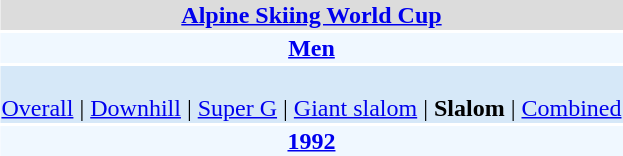<table align="right" class="toccolours" style="margin: 0 0 1em 1em;">
<tr>
<td colspan="2" align=center bgcolor=Gainsboro><strong><a href='#'>Alpine Skiing World Cup</a></strong></td>
</tr>
<tr>
<td colspan="2" align=center bgcolor=AliceBlue><strong><a href='#'>Men</a></strong></td>
</tr>
<tr>
<td colspan="2" align=center bgcolor=D6E8F8><br><a href='#'>Overall</a> | 
<a href='#'>Downhill</a> | 
<a href='#'>Super G</a> | 
<a href='#'>Giant slalom</a> | 
<strong>Slalom</strong> | 
<a href='#'>Combined</a></td>
</tr>
<tr>
<td colspan="2" align=center bgcolor=AliceBlue><strong><a href='#'>1992</a></strong></td>
</tr>
</table>
